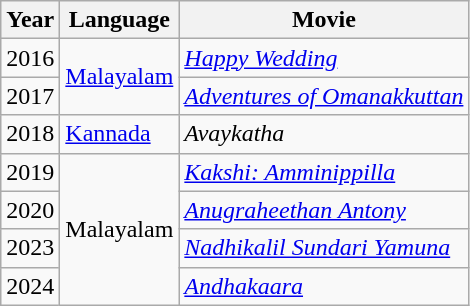<table class="wikitable">
<tr>
<th>Year</th>
<th>Language</th>
<th>Movie</th>
</tr>
<tr>
<td>2016</td>
<td rowspan="2"><a href='#'>Malayalam</a></td>
<td><a href='#'><em>Happy Wedding</em></a></td>
</tr>
<tr>
<td>2017</td>
<td><a href='#'><em>Adventures of Omanakkuttan</em></a></td>
</tr>
<tr>
<td>2018</td>
<td><a href='#'>Kannada</a></td>
<td><em>Avaykatha</em></td>
</tr>
<tr>
<td>2019</td>
<td rowspan="4">Malayalam</td>
<td><em><a href='#'>Kakshi: Amminippilla</a></em></td>
</tr>
<tr>
<td>2020</td>
<td><em><a href='#'>Anugraheethan Antony</a></em></td>
</tr>
<tr>
<td>2023</td>
<td><em><a href='#'>Nadhikalil Sundari Yamuna</a></em></td>
</tr>
<tr>
<td>2024</td>
<td><em><a href='#'>Andhakaara</a></em></td>
</tr>
</table>
